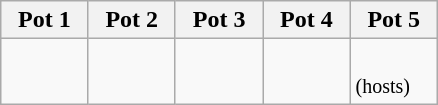<table class="wikitable">
<tr>
<th width=15%>Pot 1</th>
<th width=15%>Pot 2</th>
<th width=15%>Pot 3</th>
<th width=15%>Pot 4</th>
<th width=15%>Pot 5</th>
</tr>
<tr>
<td valign="top"><br></td>
<td valign="top"><br></td>
<td valign="top"><br></td>
<td valign="top"><br></td>
<td valign="top"><br> <small>(hosts)</small></td>
</tr>
</table>
